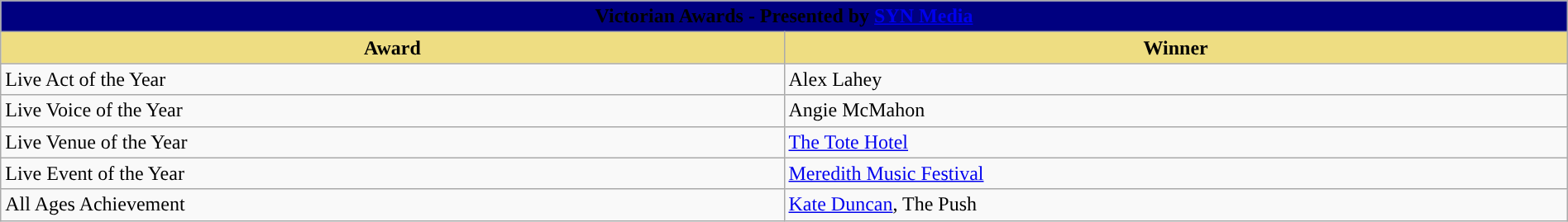<table class="wikitable" width=100%>
<tr>
<th colspan="2" ! style="width:15%;background:navy">Victorian Awards - Presented by <a href='#'>SYN Media</a></th>
</tr>
<tr>
<th style="width:10%;background:#EEDD82;">Award</th>
<th style="width:10%;background:#EEDD82;">Winner</th>
</tr>
<tr>
<td>Live Act of the Year</td>
<td>Alex Lahey</td>
</tr>
<tr>
<td>Live Voice of the Year</td>
<td>Angie McMahon</td>
</tr>
<tr>
<td>Live Venue of the Year</td>
<td><a href='#'>The Tote Hotel</a></td>
</tr>
<tr>
<td>Live Event of the Year</td>
<td><a href='#'>Meredith Music Festival</a></td>
</tr>
<tr>
<td>All Ages Achievement</td>
<td><a href='#'>Kate Duncan</a>, The Push</td>
</tr>
</table>
